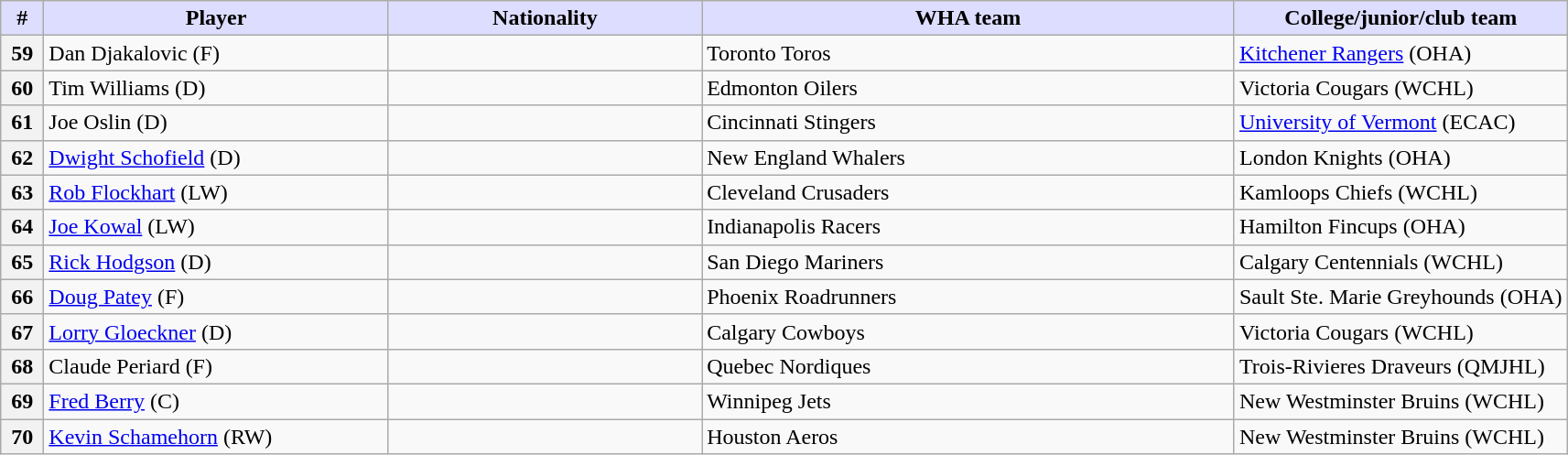<table class="wikitable">
<tr>
<th style="background:#ddf; width:2.75%;">#</th>
<th style="background:#ddf; width:22.0%;">Player</th>
<th style="background:#ddf; width:20.0%;">Nationality</th>
<th style="background:#ddf; width:34.0%;">WHA team</th>
<th style="background:#ddf; width:100.0%;">College/junior/club team</th>
</tr>
<tr>
<th>59</th>
<td>Dan Djakalovic (F)</td>
<td></td>
<td>Toronto Toros</td>
<td><a href='#'>Kitchener Rangers</a> (OHA)</td>
</tr>
<tr>
<th>60</th>
<td>Tim Williams (D)</td>
<td></td>
<td>Edmonton Oilers</td>
<td>Victoria Cougars (WCHL)</td>
</tr>
<tr>
<th>61</th>
<td>Joe Oslin (D)</td>
<td></td>
<td>Cincinnati Stingers</td>
<td><a href='#'>University of Vermont</a> (ECAC)</td>
</tr>
<tr>
<th>62</th>
<td><a href='#'>Dwight Schofield</a> (D)</td>
<td></td>
<td>New England Whalers</td>
<td>London Knights (OHA)</td>
</tr>
<tr>
<th>63</th>
<td><a href='#'>Rob Flockhart</a> (LW)</td>
<td></td>
<td>Cleveland Crusaders</td>
<td>Kamloops Chiefs (WCHL)</td>
</tr>
<tr>
<th>64</th>
<td><a href='#'>Joe Kowal</a> (LW)</td>
<td></td>
<td>Indianapolis Racers</td>
<td>Hamilton Fincups (OHA)</td>
</tr>
<tr>
<th>65</th>
<td><a href='#'>Rick Hodgson</a> (D)</td>
<td></td>
<td>San Diego Mariners</td>
<td>Calgary Centennials (WCHL)</td>
</tr>
<tr>
<th>66</th>
<td><a href='#'>Doug Patey</a> (F)</td>
<td></td>
<td>Phoenix Roadrunners</td>
<td>Sault Ste. Marie Greyhounds (OHA)</td>
</tr>
<tr>
<th>67</th>
<td><a href='#'>Lorry Gloeckner</a> (D)</td>
<td></td>
<td>Calgary Cowboys</td>
<td>Victoria Cougars (WCHL)</td>
</tr>
<tr>
<th>68</th>
<td>Claude Periard (F)</td>
<td></td>
<td>Quebec Nordiques</td>
<td>Trois-Rivieres Draveurs (QMJHL)</td>
</tr>
<tr>
<th>69</th>
<td><a href='#'>Fred Berry</a> (C)</td>
<td></td>
<td>Winnipeg Jets</td>
<td>New Westminster Bruins (WCHL)</td>
</tr>
<tr>
<th>70</th>
<td><a href='#'>Kevin Schamehorn</a> (RW)</td>
<td></td>
<td>Houston Aeros</td>
<td>New Westminster Bruins (WCHL)</td>
</tr>
</table>
